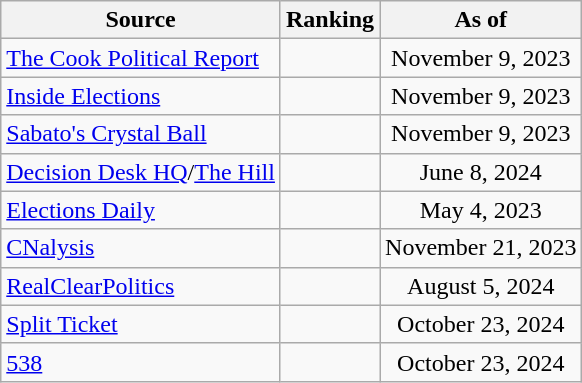<table class="wikitable" style="text-align:center">
<tr>
<th>Source</th>
<th>Ranking</th>
<th>As of</th>
</tr>
<tr>
<td align=left><a href='#'>The Cook Political Report</a></td>
<td></td>
<td>November 9, 2023</td>
</tr>
<tr>
<td align=left><a href='#'>Inside Elections</a></td>
<td></td>
<td>November 9, 2023</td>
</tr>
<tr>
<td align=left><a href='#'>Sabato's Crystal Ball</a></td>
<td></td>
<td>November 9, 2023</td>
</tr>
<tr>
<td align=left><a href='#'>Decision Desk HQ</a>/<a href='#'>The Hill</a></td>
<td></td>
<td>June 8, 2024</td>
</tr>
<tr>
<td align=left><a href='#'>Elections Daily</a></td>
<td></td>
<td>May 4, 2023</td>
</tr>
<tr>
<td align=left><a href='#'>CNalysis</a></td>
<td></td>
<td>November 21, 2023</td>
</tr>
<tr>
<td align=left><a href='#'>RealClearPolitics</a></td>
<td></td>
<td>August 5, 2024</td>
</tr>
<tr>
<td align="left"><a href='#'>Split Ticket</a></td>
<td></td>
<td>October 23, 2024</td>
</tr>
<tr>
<td align="left"><a href='#'>538</a></td>
<td></td>
<td>October 23, 2024</td>
</tr>
</table>
